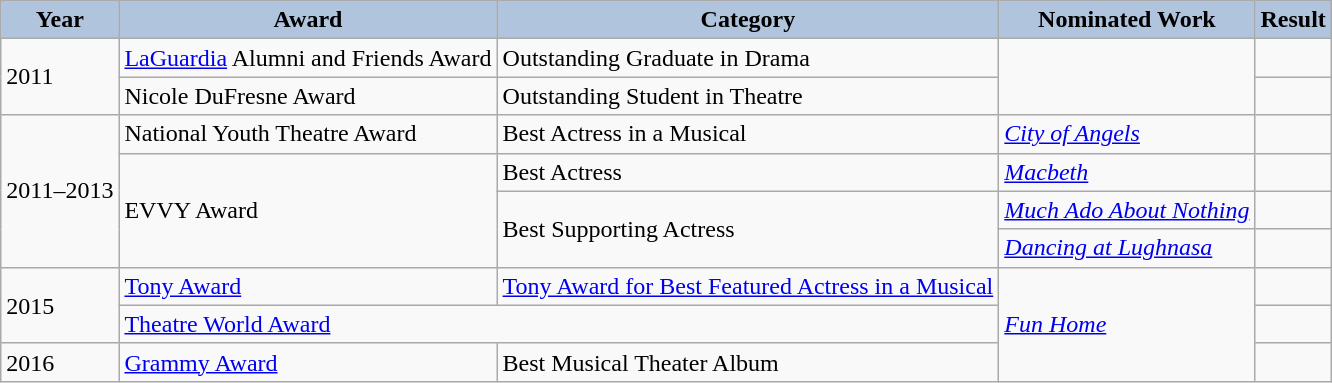<table class="wikitable">
<tr align="center">
<th style="background:#B0C4DE">Year</th>
<th style="background:#B0C4DE">Award</th>
<th style="background:#B0C4DE">Category</th>
<th style="background:#B0C4DE">Nominated Work</th>
<th style="background:#B0C4DE">Result</th>
</tr>
<tr>
<td rowspan="2">2011</td>
<td><a href='#'>LaGuardia</a> Alumni and Friends Award</td>
<td>Outstanding Graduate in Drama</td>
<td rowspan="2"></td>
<td></td>
</tr>
<tr>
<td>Nicole DuFresne Award</td>
<td>Outstanding Student in Theatre</td>
<td></td>
</tr>
<tr>
<td rowspan="4">2011–2013</td>
<td>National Youth Theatre Award</td>
<td>Best Actress in a Musical</td>
<td><em><a href='#'>City of Angels</a></em></td>
<td></td>
</tr>
<tr>
<td rowspan="3">EVVY Award</td>
<td>Best Actress</td>
<td><em><a href='#'>Macbeth</a></em></td>
<td></td>
</tr>
<tr>
<td rowspan="2">Best Supporting Actress</td>
<td><em><a href='#'>Much Ado About Nothing</a></em></td>
<td></td>
</tr>
<tr>
<td><em><a href='#'>Dancing at Lughnasa</a></em></td>
<td></td>
</tr>
<tr>
<td rowspan="2">2015</td>
<td><a href='#'>Tony Award</a></td>
<td><a href='#'>Tony Award for Best Featured Actress in a Musical</a></td>
<td rowspan="3"><em><a href='#'>Fun Home</a></em></td>
<td></td>
</tr>
<tr>
<td colspan="2"><a href='#'>Theatre World Award</a></td>
<td></td>
</tr>
<tr>
<td>2016</td>
<td><a href='#'>Grammy Award</a></td>
<td>Best Musical Theater Album</td>
<td></td>
</tr>
</table>
